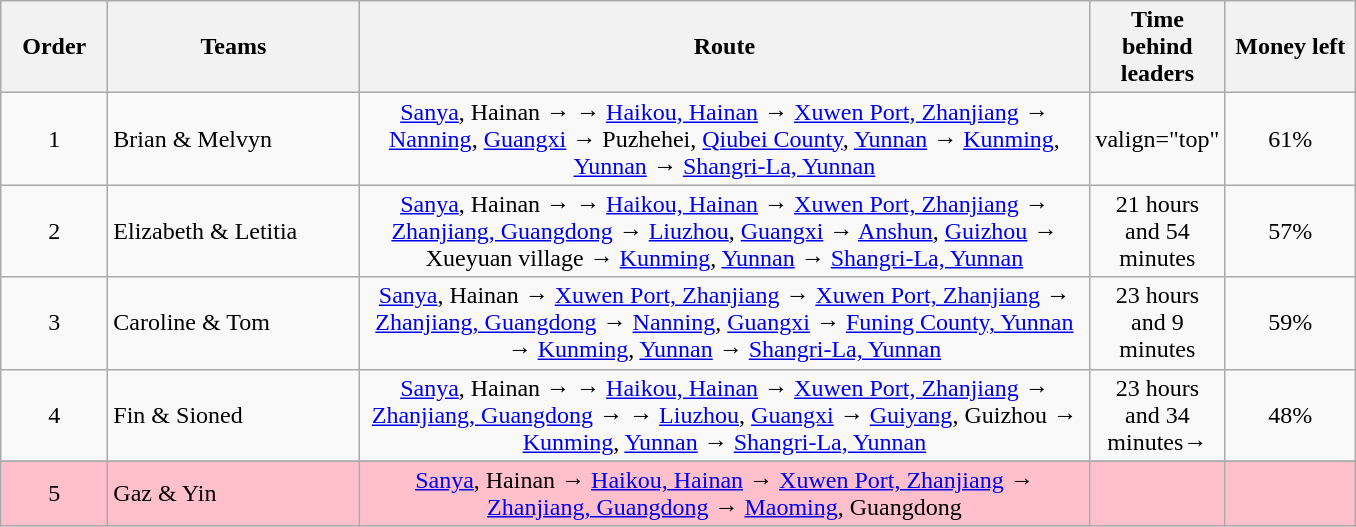<table class="wikitable sortable" style="text-align:center">
<tr>
<th style="width:4em">Order</th>
<th style="width:10em">Teams</th>
<th style="width:30em">Route</th>
<th style="width:5em">Time behind leaders</th>
<th style="width:5em">Money left</th>
</tr>
<tr>
<td>1</td>
<td style="text-align:left">Brian & Melvyn</td>
<td><a href='#'>Sanya</a>, Hainan →  → <a href='#'>Haikou, Hainan</a>    → <a href='#'>Xuwen Port, Zhanjiang</a>  → <a href='#'>Nanning</a>, <a href='#'>Guangxi</a>  → Puzhehei, <a href='#'>Qiubei County</a>, <a href='#'>Yunnan</a>   → <a href='#'>Kunming</a>, <a href='#'>Yunnan</a> →  <a href='#'>Shangri-La, Yunnan</a></td>
<td>valign="top" </td>
<td>61%</td>
</tr>
<tr>
<td>2</td>
<td style="text-align:left">Elizabeth & Letitia</td>
<td><a href='#'>Sanya</a>, Hainan → → <a href='#'>Haikou, Hainan</a>  →  <a href='#'>Xuwen Port, Zhanjiang</a>  →  <a href='#'>Zhanjiang, Guangdong</a>   →  <a href='#'>Liuzhou</a>, <a href='#'>Guangxi</a>    → <a href='#'>Anshun</a>, <a href='#'>Guizhou</a>   → Xueyuan village  → <a href='#'>Kunming</a>, <a href='#'>Yunnan</a>  →  <a href='#'>Shangri-La, Yunnan</a></td>
<td>21 hours and 54 minutes</td>
<td>57%</td>
</tr>
<tr>
<td>3</td>
<td style="text-align:left">Caroline & Tom</td>
<td><a href='#'>Sanya</a>, Hainan  → <a href='#'>Xuwen Port, Zhanjiang</a>   → <a href='#'>Xuwen Port, Zhanjiang</a>  → <a href='#'>Zhanjiang, Guangdong</a>  → <a href='#'>Nanning</a>, <a href='#'>Guangxi</a> → <a href='#'>Funing County, Yunnan</a>   → <a href='#'>Kunming</a>, <a href='#'>Yunnan</a> →  <a href='#'>Shangri-La, Yunnan</a></td>
<td>23 hours and 9 minutes</td>
<td>59%</td>
</tr>
<tr>
<td>4</td>
<td style="text-align:left">Fin & Sioned</td>
<td><a href='#'>Sanya</a>, Hainan →  → <a href='#'>Haikou, Hainan</a>  → <a href='#'>Xuwen Port, Zhanjiang</a>   →  <a href='#'>Zhanjiang, Guangdong</a>   →  → <a href='#'>Liuzhou</a>, <a href='#'>Guangxi</a>    → <a href='#'>Guiyang</a>, Guizhou   → <a href='#'>Kunming</a>, <a href='#'>Yunnan</a> →  <a href='#'>Shangri-La, Yunnan</a></td>
<td>23 hours and 34 minutes→</td>
<td>48%</td>
</tr>
<tr>
</tr>
<tr style="background:pink">
<td>5</td>
<td style="text-align:left">Gaz & Yin</td>
<td><a href='#'>Sanya</a>, Hainan → <a href='#'>Haikou, Hainan</a>  → <a href='#'>Xuwen Port, Zhanjiang</a> → <a href='#'>Zhanjiang, Guangdong</a> → <a href='#'>Maoming</a>, Guangdong</td>
<td></td>
<td></td>
</tr>
</table>
